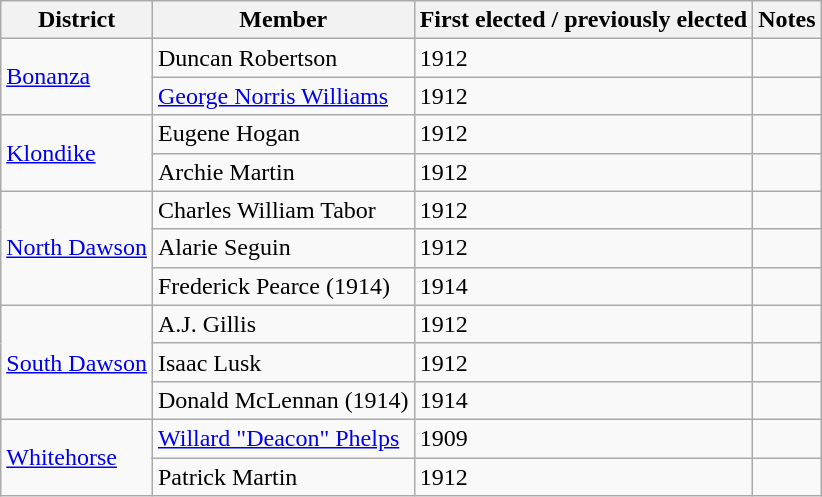<table class="wikitable sortable">
<tr>
<th>District</th>
<th>Member</th>
<th>First elected / previously elected</th>
<th>Notes</th>
</tr>
<tr>
<td rowspan="2"><a href='#'>Bonanza</a></td>
<td>Duncan Robertson</td>
<td>1912</td>
<td></td>
</tr>
<tr>
<td><a href='#'>George Norris Williams</a></td>
<td>1912</td>
<td></td>
</tr>
<tr>
<td rowspan="2"><a href='#'>Klondike</a></td>
<td>Eugene Hogan</td>
<td>1912</td>
<td></td>
</tr>
<tr>
<td>Archie Martin</td>
<td>1912</td>
<td></td>
</tr>
<tr>
<td rowspan="3"><a href='#'>North Dawson</a></td>
<td>Charles William Tabor</td>
<td>1912</td>
<td></td>
</tr>
<tr>
<td>Alarie Seguin</td>
<td>1912</td>
<td></td>
</tr>
<tr>
<td>Frederick Pearce (1914)</td>
<td>1914</td>
<td></td>
</tr>
<tr>
<td rowspan="3"><a href='#'>South Dawson</a></td>
<td>A.J. Gillis</td>
<td>1912</td>
<td></td>
</tr>
<tr>
<td>Isaac Lusk</td>
<td>1912</td>
<td></td>
</tr>
<tr>
<td>Donald McLennan (1914)</td>
<td>1914</td>
<td></td>
</tr>
<tr>
<td rowspan="2"><a href='#'>Whitehorse</a></td>
<td><a href='#'>Willard "Deacon" Phelps</a></td>
<td>1909</td>
<td></td>
</tr>
<tr>
<td>Patrick Martin</td>
<td>1912</td>
<td></td>
</tr>
</table>
